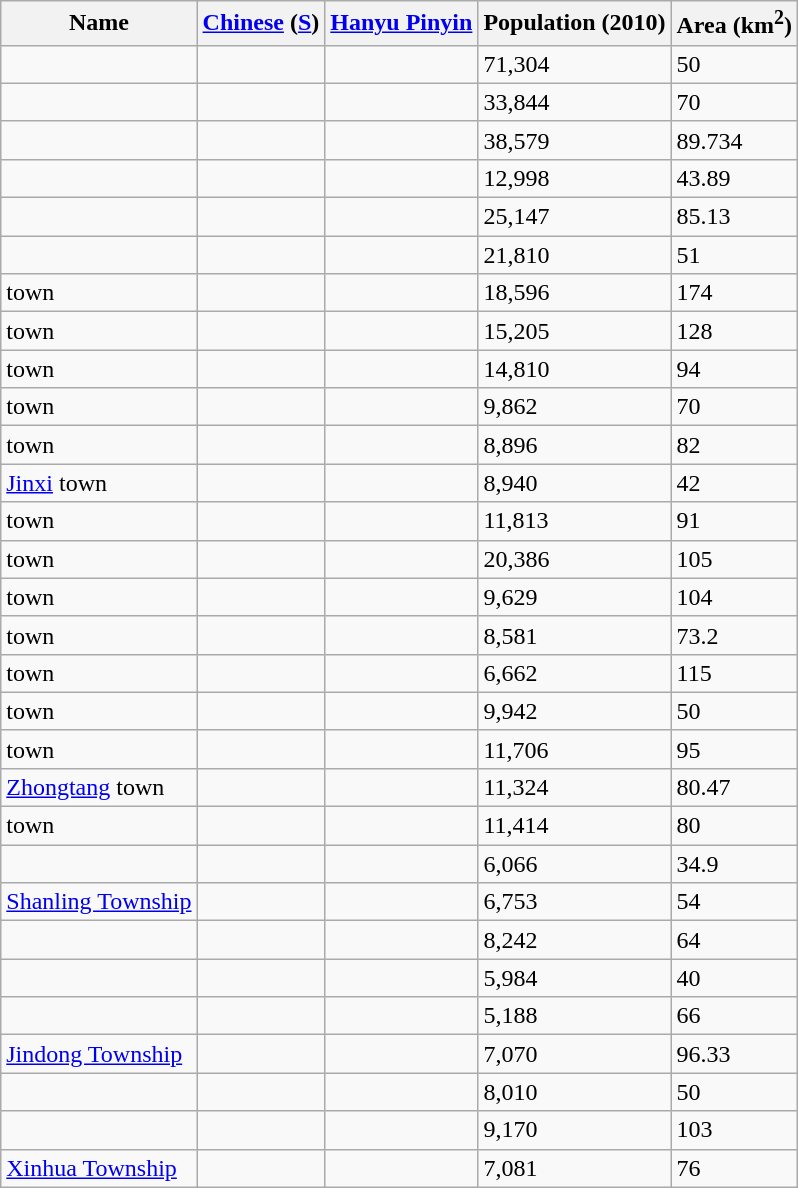<table class="wikitable">
<tr>
<th>Name</th>
<th><a href='#'>Chinese</a> (<a href='#'>S</a>)</th>
<th><a href='#'>Hanyu Pinyin</a></th>
<th>Population (2010)</th>
<th>Area (km<sup>2</sup>)</th>
</tr>
<tr>
<td></td>
<td></td>
<td></td>
<td>71,304</td>
<td>50</td>
</tr>
<tr>
<td></td>
<td></td>
<td></td>
<td>33,844</td>
<td>70</td>
</tr>
<tr>
<td></td>
<td></td>
<td></td>
<td>38,579</td>
<td>89.734</td>
</tr>
<tr>
<td></td>
<td></td>
<td></td>
<td>12,998</td>
<td>43.89</td>
</tr>
<tr>
<td></td>
<td></td>
<td></td>
<td>25,147</td>
<td>85.13</td>
</tr>
<tr>
<td></td>
<td></td>
<td></td>
<td>21,810</td>
<td>51</td>
</tr>
<tr>
<td> town</td>
<td></td>
<td></td>
<td>18,596</td>
<td>174</td>
</tr>
<tr>
<td> town</td>
<td></td>
<td></td>
<td>15,205</td>
<td>128</td>
</tr>
<tr>
<td> town</td>
<td></td>
<td></td>
<td>14,810</td>
<td>94</td>
</tr>
<tr>
<td> town</td>
<td></td>
<td></td>
<td>9,862</td>
<td>70</td>
</tr>
<tr>
<td> town</td>
<td></td>
<td></td>
<td>8,896</td>
<td>82</td>
</tr>
<tr>
<td><a href='#'>Jinxi</a> town</td>
<td></td>
<td></td>
<td>8,940</td>
<td>42</td>
</tr>
<tr>
<td> town</td>
<td></td>
<td></td>
<td>11,813</td>
<td>91</td>
</tr>
<tr>
<td> town</td>
<td></td>
<td></td>
<td>20,386</td>
<td>105</td>
</tr>
<tr>
<td> town</td>
<td></td>
<td></td>
<td>9,629</td>
<td>104</td>
</tr>
<tr>
<td> town</td>
<td></td>
<td></td>
<td>8,581</td>
<td>73.2</td>
</tr>
<tr>
<td> town</td>
<td></td>
<td></td>
<td>6,662</td>
<td>115</td>
</tr>
<tr>
<td> town</td>
<td></td>
<td></td>
<td>9,942</td>
<td>50</td>
</tr>
<tr>
<td> town</td>
<td></td>
<td></td>
<td>11,706</td>
<td>95</td>
</tr>
<tr>
<td><a href='#'>Zhongtang</a> town</td>
<td></td>
<td></td>
<td>11,324</td>
<td>80.47</td>
</tr>
<tr>
<td> town</td>
<td></td>
<td></td>
<td>11,414</td>
<td>80</td>
</tr>
<tr>
<td></td>
<td></td>
<td></td>
<td>6,066</td>
<td>34.9</td>
</tr>
<tr>
<td><a href='#'>Shanling Township</a></td>
<td></td>
<td></td>
<td>6,753</td>
<td>54</td>
</tr>
<tr>
<td></td>
<td></td>
<td></td>
<td>8,242</td>
<td>64</td>
</tr>
<tr>
<td></td>
<td></td>
<td></td>
<td>5,984</td>
<td>40</td>
</tr>
<tr>
<td></td>
<td></td>
<td></td>
<td>5,188</td>
<td>66</td>
</tr>
<tr>
<td><a href='#'>Jindong Township</a></td>
<td></td>
<td></td>
<td>7,070</td>
<td>96.33</td>
</tr>
<tr>
<td></td>
<td></td>
<td></td>
<td>8,010</td>
<td>50</td>
</tr>
<tr>
<td></td>
<td></td>
<td></td>
<td>9,170</td>
<td>103</td>
</tr>
<tr>
<td><a href='#'>Xinhua Township</a></td>
<td></td>
<td></td>
<td>7,081</td>
<td>76</td>
</tr>
</table>
